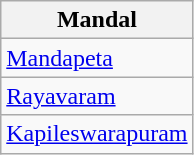<table class="wikitable sortable static-row-numbers static-row-header-hash">
<tr>
<th>Mandal</th>
</tr>
<tr>
<td><a href='#'>Mandapeta</a></td>
</tr>
<tr>
<td><a href='#'>Rayavaram</a></td>
</tr>
<tr>
<td><a href='#'>Kapileswarapuram</a></td>
</tr>
</table>
